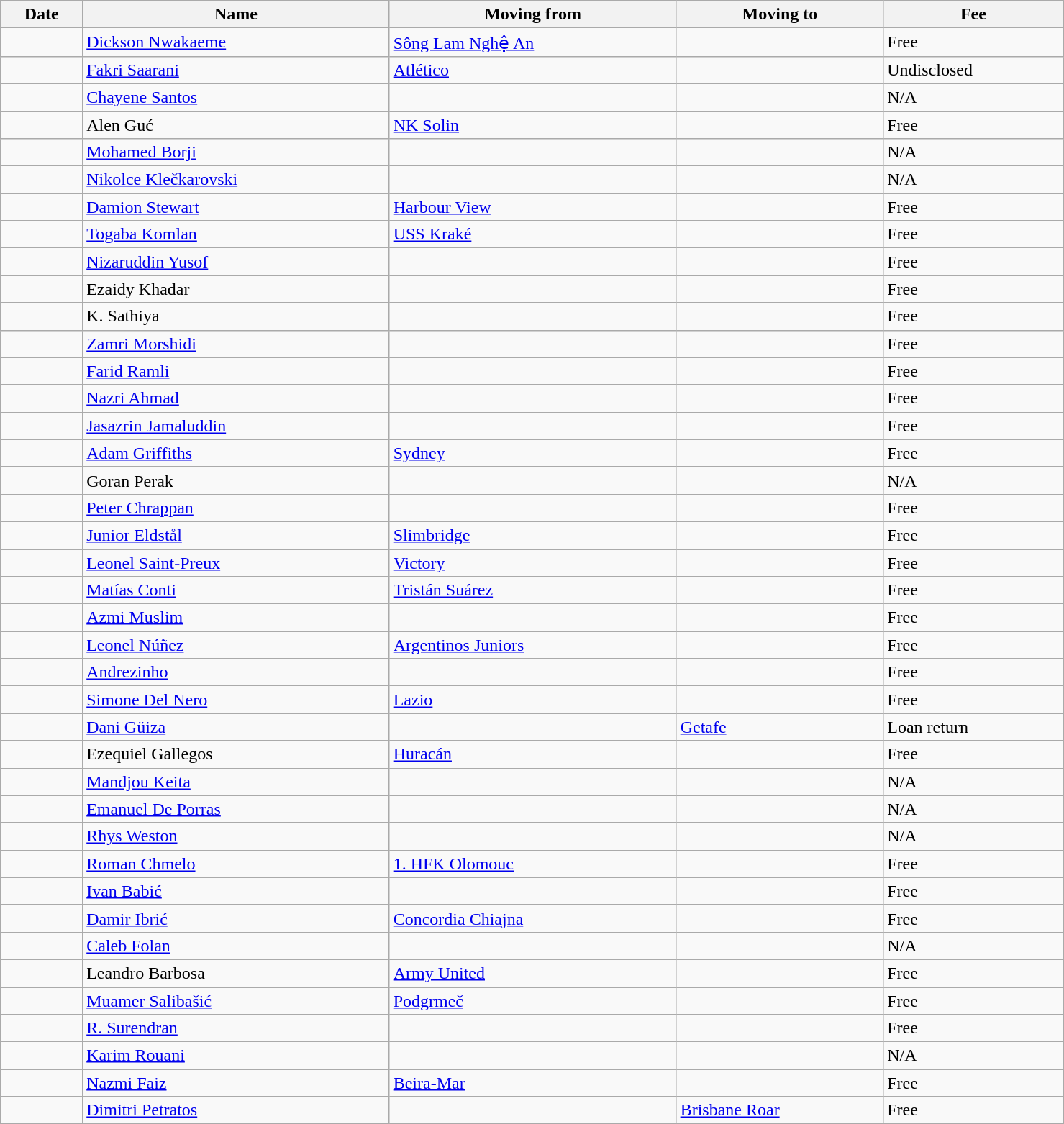<table class="wikitable sortable" style="width:78%; text-align:center; text-align:left;">
<tr>
<th>Date</th>
<th>Name</th>
<th>Moving from</th>
<th>Moving to</th>
<th>Fee</th>
</tr>
<tr>
<td></td>
<td> <a href='#'>Dickson Nwakaeme</a></td>
<td> <a href='#'>Sông Lam Nghệ An</a></td>
<td></td>
<td>Free</td>
</tr>
<tr>
<td></td>
<td> <a href='#'>Fakri Saarani</a></td>
<td> <a href='#'>Atlético</a></td>
<td></td>
<td>Undisclosed</td>
</tr>
<tr>
<td></td>
<td> <a href='#'>Chayene Santos</a></td>
<td></td>
<td></td>
<td>N/A</td>
</tr>
<tr>
<td></td>
<td> Alen Guć</td>
<td> <a href='#'>NK Solin</a></td>
<td></td>
<td>Free</td>
</tr>
<tr>
<td></td>
<td> <a href='#'>Mohamed Borji</a></td>
<td></td>
<td></td>
<td>N/A</td>
</tr>
<tr>
<td></td>
<td> <a href='#'>Nikolce Klečkarovski</a></td>
<td></td>
<td></td>
<td>N/A</td>
</tr>
<tr>
<td></td>
<td> <a href='#'>Damion Stewart</a></td>
<td> <a href='#'>Harbour View</a></td>
<td></td>
<td>Free</td>
</tr>
<tr>
<td></td>
<td> <a href='#'>Togaba Komlan</a></td>
<td> <a href='#'>USS Kraké</a></td>
<td></td>
<td>Free</td>
</tr>
<tr>
<td></td>
<td> <a href='#'>Nizaruddin Yusof</a></td>
<td></td>
<td></td>
<td>Free</td>
</tr>
<tr>
<td></td>
<td> Ezaidy Khadar</td>
<td></td>
<td></td>
<td>Free</td>
</tr>
<tr>
<td></td>
<td> K. Sathiya</td>
<td></td>
<td></td>
<td>Free</td>
</tr>
<tr>
<td></td>
<td> <a href='#'>Zamri Morshidi</a></td>
<td></td>
<td></td>
<td>Free</td>
</tr>
<tr>
<td></td>
<td> <a href='#'>Farid Ramli</a></td>
<td></td>
<td></td>
<td>Free</td>
</tr>
<tr>
<td></td>
<td> <a href='#'>Nazri Ahmad</a></td>
<td></td>
<td></td>
<td>Free</td>
</tr>
<tr>
<td></td>
<td> <a href='#'>Jasazrin Jamaluddin</a></td>
<td></td>
<td></td>
<td>Free</td>
</tr>
<tr>
<td></td>
<td> <a href='#'>Adam Griffiths</a></td>
<td> <a href='#'>Sydney</a></td>
<td></td>
<td>Free</td>
</tr>
<tr>
<td></td>
<td> Goran Perak</td>
<td></td>
<td></td>
<td>N/A</td>
</tr>
<tr>
<td></td>
<td> <a href='#'>Peter Chrappan</a></td>
<td></td>
<td></td>
<td>Free</td>
</tr>
<tr>
<td></td>
<td> <a href='#'>Junior Eldstål</a></td>
<td> <a href='#'>Slimbridge</a></td>
<td></td>
<td>Free</td>
</tr>
<tr>
<td></td>
<td> <a href='#'>Leonel Saint-Preux</a></td>
<td> <a href='#'>Victory</a></td>
<td></td>
<td>Free</td>
</tr>
<tr>
<td></td>
<td> <a href='#'>Matías Conti</a></td>
<td> <a href='#'>Tristán Suárez</a></td>
<td></td>
<td>Free</td>
</tr>
<tr>
<td></td>
<td> <a href='#'>Azmi Muslim</a></td>
<td></td>
<td></td>
<td>Free</td>
</tr>
<tr>
<td></td>
<td> <a href='#'>Leonel Núñez</a></td>
<td> <a href='#'>Argentinos Juniors</a></td>
<td></td>
<td>Free</td>
</tr>
<tr>
<td></td>
<td> <a href='#'>Andrezinho</a></td>
<td></td>
<td></td>
<td>Free</td>
</tr>
<tr>
<td></td>
<td> <a href='#'>Simone Del Nero</a></td>
<td> <a href='#'>Lazio</a></td>
<td></td>
<td>Free</td>
</tr>
<tr>
<td></td>
<td> <a href='#'>Dani Güiza</a></td>
<td></td>
<td> <a href='#'>Getafe</a></td>
<td>Loan return</td>
</tr>
<tr>
<td></td>
<td> Ezequiel Gallegos</td>
<td> <a href='#'>Huracán</a></td>
<td></td>
<td>Free</td>
</tr>
<tr>
<td></td>
<td> <a href='#'>Mandjou Keita</a></td>
<td></td>
<td></td>
<td>N/A</td>
</tr>
<tr>
<td></td>
<td> <a href='#'>Emanuel De Porras</a></td>
<td></td>
<td></td>
<td>N/A</td>
</tr>
<tr>
<td></td>
<td> <a href='#'>Rhys Weston</a></td>
<td></td>
<td></td>
<td>N/A</td>
</tr>
<tr>
<td></td>
<td> <a href='#'>Roman Chmelo</a></td>
<td> <a href='#'>1. HFK Olomouc</a></td>
<td></td>
<td>Free</td>
</tr>
<tr>
<td></td>
<td> <a href='#'>Ivan Babić</a></td>
<td></td>
<td></td>
<td>Free</td>
</tr>
<tr>
<td></td>
<td> <a href='#'>Damir Ibrić</a></td>
<td> <a href='#'>Concordia Chiajna</a></td>
<td></td>
<td>Free</td>
</tr>
<tr>
<td></td>
<td> <a href='#'>Caleb Folan</a></td>
<td></td>
<td></td>
<td>N/A</td>
</tr>
<tr>
<td></td>
<td> Leandro Barbosa</td>
<td> <a href='#'>Army United</a></td>
<td></td>
<td>Free</td>
</tr>
<tr>
<td></td>
<td> <a href='#'>Muamer Salibašić</a></td>
<td> <a href='#'>Podgrmeč</a></td>
<td></td>
<td>Free</td>
</tr>
<tr>
<td></td>
<td> <a href='#'>R. Surendran</a></td>
<td></td>
<td></td>
<td>Free</td>
</tr>
<tr>
<td></td>
<td> <a href='#'>Karim Rouani</a></td>
<td></td>
<td></td>
<td>N/A</td>
</tr>
<tr>
<td></td>
<td> <a href='#'>Nazmi Faiz</a></td>
<td> <a href='#'>Beira-Mar</a></td>
<td></td>
<td>Free</td>
</tr>
<tr>
<td></td>
<td> <a href='#'>Dimitri Petratos</a></td>
<td></td>
<td> <a href='#'>Brisbane Roar</a></td>
<td>Free</td>
</tr>
<tr>
</tr>
</table>
